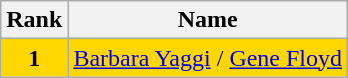<table class="wikitable">
<tr>
<th>Rank</th>
<th>Name</th>
</tr>
<tr bgcolor="gold">
<td align="center"><strong>1</strong></td>
<td><a href='#'>Barbara Yaggi</a> / <a href='#'>Gene Floyd</a></td>
</tr>
</table>
